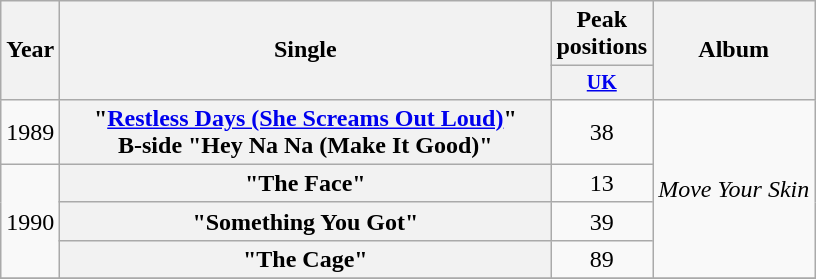<table class="wikitable plainrowheaders" style="text-align:center;">
<tr>
<th rowspan="2">Year</th>
<th rowspan="2" style="width:20em;">Single</th>
<th colspan="1">Peak positions</th>
<th rowspan="2">Album</th>
</tr>
<tr style="font-size:smaller;">
<th width="50"><a href='#'>UK</a><br></th>
</tr>
<tr>
<td>1989</td>
<th scope="row">"<a href='#'>Restless Days (She Screams Out Loud)</a>"<br>B-side "Hey Na Na (Make It Good)"</th>
<td>38</td>
<td align="left" rowspan="4"><em>Move Your Skin</em></td>
</tr>
<tr>
<td rowspan="3">1990</td>
<th scope="row">"The Face"</th>
<td>13</td>
</tr>
<tr>
<th scope="row">"Something You Got"</th>
<td>39</td>
</tr>
<tr>
<th scope="row">"The Cage"</th>
<td>89</td>
</tr>
<tr>
</tr>
</table>
